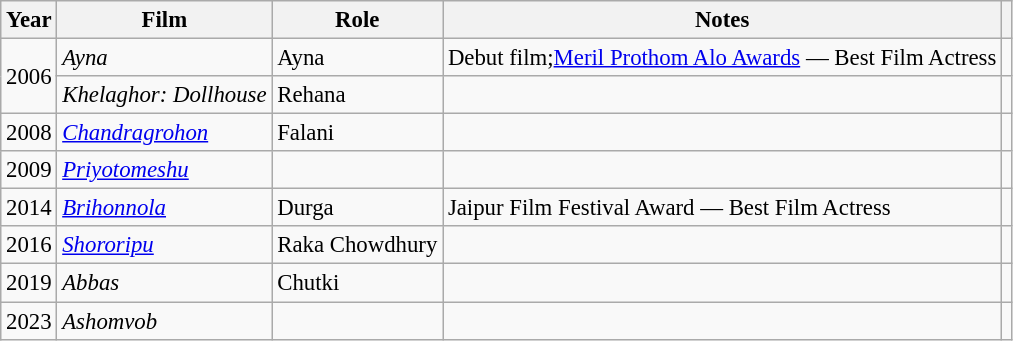<table class="wikitable" style="font-size: 95%;">
<tr>
<th>Year</th>
<th>Film</th>
<th>Role</th>
<th>Notes</th>
<th></th>
</tr>
<tr>
<td rowspan="2">2006</td>
<td><em>Ayna</em></td>
<td>Ayna</td>
<td>Debut film;<a href='#'>Meril Prothom Alo Awards</a> — Best Film Actress</td>
<td></td>
</tr>
<tr>
<td><em>Khelaghor: Dollhouse</em></td>
<td>Rehana</td>
<td></td>
<td></td>
</tr>
<tr>
<td>2008</td>
<td><em><a href='#'>Chandragrohon</a></em></td>
<td>Falani</td>
<td></td>
<td></td>
</tr>
<tr>
<td rowspan="1">2009</td>
<td><em><a href='#'>Priyotomeshu</a></em></td>
<td></td>
<td></td>
<td></td>
</tr>
<tr>
<td rowspan="1">2014</td>
<td><em><a href='#'>Brihonnola</a></em></td>
<td>Durga</td>
<td>Jaipur Film Festival Award — Best Film Actress</td>
<td></td>
</tr>
<tr>
<td rowspan="1">2016</td>
<td><em><a href='#'>Shororipu</a></em></td>
<td>Raka Chowdhury</td>
<td></td>
<td></td>
</tr>
<tr>
<td rowspan"1">2019</td>
<td><em>Abbas</em></td>
<td>Chutki</td>
<td></td>
<td></td>
</tr>
<tr>
<td>2023</td>
<td><em>Ashomvob</em></td>
<td></td>
<td></td>
<td></td>
</tr>
</table>
